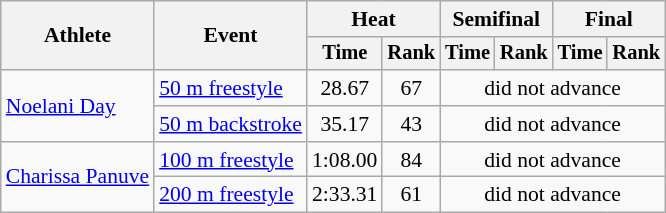<table class="wikitable" style="text-align:center; font-size:90%">
<tr>
<th rowspan="2">Athlete</th>
<th rowspan="2">Event</th>
<th colspan="2">Heat</th>
<th colspan="2">Semifinal</th>
<th colspan="2">Final</th>
</tr>
<tr style="font-size:95%">
<th>Time</th>
<th>Rank</th>
<th>Time</th>
<th>Rank</th>
<th>Time</th>
<th>Rank</th>
</tr>
<tr>
<td align=left rowspan=2><a href='#'>Noelani Day</a></td>
<td align=left><a href='#'>50 m freestyle</a></td>
<td>28.67</td>
<td>67</td>
<td colspan=4>did not advance</td>
</tr>
<tr>
<td align=left><a href='#'>50 m backstroke</a></td>
<td>35.17</td>
<td>43</td>
<td colspan=4>did not advance</td>
</tr>
<tr>
<td align=left rowspan=2><a href='#'>Charissa Panuve</a></td>
<td align=left><a href='#'>100 m freestyle</a></td>
<td>1:08.00</td>
<td>84</td>
<td colspan=4>did not advance</td>
</tr>
<tr>
<td align=left><a href='#'>200 m freestyle</a></td>
<td>2:33.31</td>
<td>61</td>
<td colspan=4>did not advance</td>
</tr>
</table>
